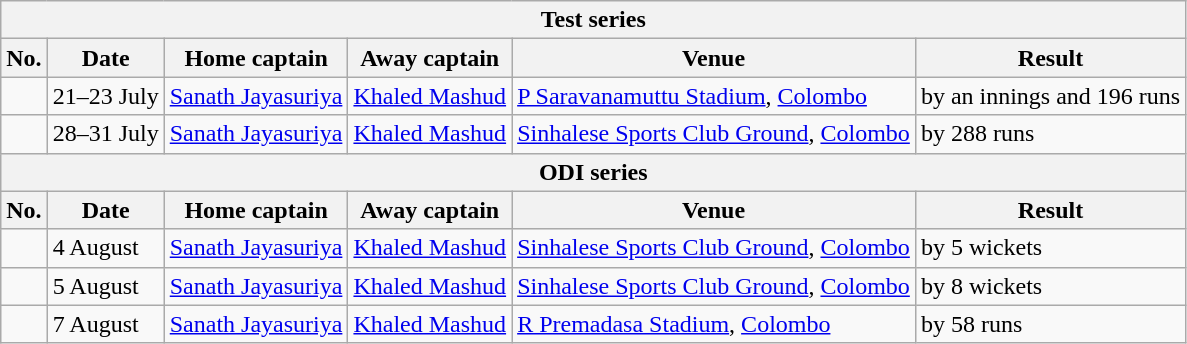<table class="wikitable">
<tr>
<th colspan="9">Test series</th>
</tr>
<tr>
<th>No.</th>
<th>Date</th>
<th>Home captain</th>
<th>Away captain</th>
<th>Venue</th>
<th>Result</th>
</tr>
<tr>
<td></td>
<td>21–23 July</td>
<td><a href='#'>Sanath Jayasuriya</a></td>
<td><a href='#'>Khaled Mashud</a></td>
<td><a href='#'>P Saravanamuttu Stadium</a>, <a href='#'>Colombo</a></td>
<td> by an innings and 196 runs</td>
</tr>
<tr>
<td></td>
<td>28–31 July</td>
<td><a href='#'>Sanath Jayasuriya</a></td>
<td><a href='#'>Khaled Mashud</a></td>
<td><a href='#'>Sinhalese Sports Club Ground</a>, <a href='#'>Colombo</a></td>
<td> by 288 runs</td>
</tr>
<tr>
<th colspan="9">ODI series</th>
</tr>
<tr>
<th>No.</th>
<th>Date</th>
<th>Home captain</th>
<th>Away captain</th>
<th>Venue</th>
<th>Result</th>
</tr>
<tr>
<td></td>
<td>4 August</td>
<td><a href='#'>Sanath Jayasuriya</a></td>
<td><a href='#'>Khaled Mashud</a></td>
<td><a href='#'>Sinhalese Sports Club Ground</a>, <a href='#'>Colombo</a></td>
<td> by 5 wickets</td>
</tr>
<tr>
<td></td>
<td>5 August</td>
<td><a href='#'>Sanath Jayasuriya</a></td>
<td><a href='#'>Khaled Mashud</a></td>
<td><a href='#'>Sinhalese Sports Club Ground</a>, <a href='#'>Colombo</a></td>
<td> by 8 wickets</td>
</tr>
<tr>
<td></td>
<td>7 August</td>
<td><a href='#'>Sanath Jayasuriya</a></td>
<td><a href='#'>Khaled Mashud</a></td>
<td><a href='#'>R Premadasa Stadium</a>, <a href='#'>Colombo</a></td>
<td> by 58 runs</td>
</tr>
</table>
